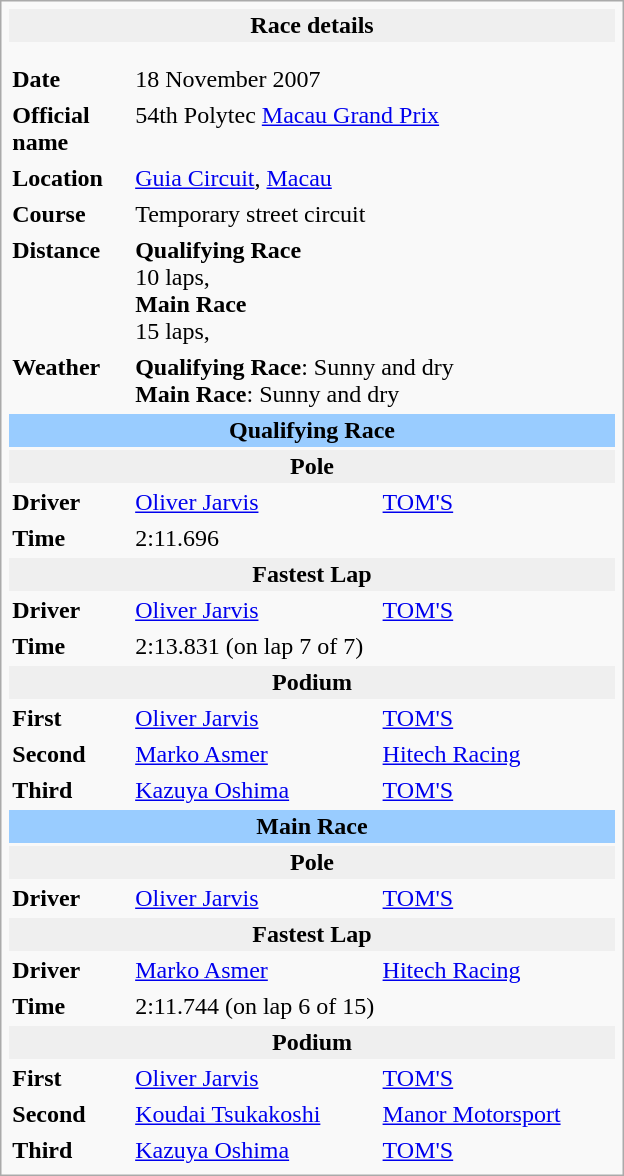<table class="infobox" align="right" cellpadding="2" style="float:right; width: 26em; ">
<tr>
<th colspan="3" style="background:#efefef;">Race details</th>
</tr>
<tr>
<td colspan="3" style="text-align:center;"></td>
</tr>
<tr>
<td colspan="3" style="text-align:center;"></td>
</tr>
<tr>
<td style="width: 20%;"><strong>Date</strong></td>
<td>18 November 2007</td>
<td></td>
</tr>
<tr>
<td><strong>Official name</strong></td>
<td colspan=2>54th Polytec <a href='#'>Macau Grand Prix</a></td>
</tr>
<tr>
<td><strong>Location</strong></td>
<td colspan=2><a href='#'>Guia Circuit</a>, <a href='#'>Macau</a></td>
</tr>
<tr>
<td><strong>Course</strong></td>
<td colspan=2>Temporary street circuit<br></td>
</tr>
<tr>
<td><strong>Distance</strong></td>
<td colspan=2><strong>Qualifying Race</strong><br>10 laps, <br><strong>Main Race</strong><br>15 laps, </td>
</tr>
<tr>
<td><strong>Weather</strong></td>
<td colspan=2><strong>Qualifying Race</strong>: Sunny and dry<br><strong>Main Race</strong>: Sunny and dry</td>
</tr>
<tr>
<td colspan="3" style="text-align:center; background-color:#99ccff"><strong>Qualifying Race</strong></td>
</tr>
<tr>
<th colspan="3" style="background:#efefef;">Pole</th>
</tr>
<tr>
<td><strong>Driver</strong></td>
<td> <a href='#'>Oliver Jarvis</a></td>
<td><a href='#'>TOM'S</a></td>
</tr>
<tr>
<td><strong>Time</strong></td>
<td colspan=2>2:11.696</td>
</tr>
<tr>
<th colspan="3" style="background:#efefef;">Fastest Lap</th>
</tr>
<tr>
<td><strong>Driver</strong></td>
<td> <a href='#'>Oliver Jarvis</a></td>
<td><a href='#'>TOM'S</a></td>
</tr>
<tr>
<td><strong>Time</strong></td>
<td colspan=2>2:13.831 (on lap 7 of 7)</td>
</tr>
<tr>
<th colspan="3" style="background:#efefef;">Podium</th>
</tr>
<tr>
<td><strong>First</strong></td>
<td> <a href='#'>Oliver Jarvis</a></td>
<td><a href='#'>TOM'S</a></td>
</tr>
<tr>
<td><strong>Second</strong></td>
<td> <a href='#'>Marko Asmer</a></td>
<td><a href='#'>Hitech Racing</a></td>
</tr>
<tr>
<td><strong>Third</strong></td>
<td> <a href='#'>Kazuya Oshima</a></td>
<td><a href='#'>TOM'S</a></td>
</tr>
<tr>
<td colspan="3" style="text-align:center; background-color:#99ccff"><strong>Main Race</strong></td>
</tr>
<tr>
<th colspan="3" style="background:#efefef;">Pole</th>
</tr>
<tr>
<td><strong>Driver</strong></td>
<td> <a href='#'>Oliver Jarvis</a></td>
<td><a href='#'>TOM'S</a></td>
</tr>
<tr>
<th colspan="3" style="background:#efefef;">Fastest Lap</th>
</tr>
<tr>
<td><strong>Driver</strong></td>
<td> <a href='#'>Marko Asmer</a></td>
<td><a href='#'>Hitech Racing</a></td>
</tr>
<tr>
<td><strong>Time</strong></td>
<td colspan=2>2:11.744 (on lap 6 of 15)</td>
</tr>
<tr>
<th colspan="3" style="background:#efefef;">Podium</th>
</tr>
<tr>
<td><strong>First</strong></td>
<td> <a href='#'>Oliver Jarvis</a></td>
<td><a href='#'>TOM'S</a></td>
</tr>
<tr>
<td><strong>Second</strong></td>
<td> <a href='#'>Koudai Tsukakoshi</a></td>
<td><a href='#'>Manor Motorsport</a></td>
</tr>
<tr>
<td><strong>Third</strong></td>
<td> <a href='#'>Kazuya Oshima</a></td>
<td><a href='#'>TOM'S</a></td>
</tr>
</table>
